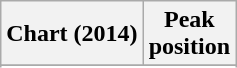<table class="wikitable plainrowheaders sortable">
<tr>
<th>Chart (2014)</th>
<th>Peak<br>position</th>
</tr>
<tr>
</tr>
<tr>
</tr>
</table>
